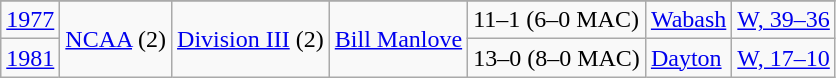<table class="wikitable">
<tr>
</tr>
<tr>
<td><a href='#'>1977</a></td>
<td rowspan=2><a href='#'>NCAA</a> (2)</td>
<td rowspan=2><a href='#'>Division III</a> (2)</td>
<td rowspan=2><a href='#'>Bill Manlove</a></td>
<td>11–1 (6–0 MAC)</td>
<td><a href='#'>Wabash</a></td>
<td><a href='#'>W, 39–36</a></td>
</tr>
<tr>
<td><a href='#'>1981</a></td>
<td>13–0 (8–0 MAC)</td>
<td><a href='#'>Dayton</a></td>
<td><a href='#'>W, 17–10</a></td>
</tr>
</table>
